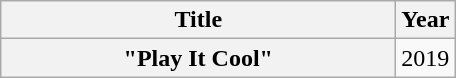<table class="wikitable plainrowheaders" style="text-align:center;">
<tr>
<th scope="col" style="width:16em;">Title</th>
<th scope="col" style="width:2em;">Year</th>
</tr>
<tr>
<th scope="row">"Play It Cool"<br></th>
<td>2019</td>
</tr>
</table>
